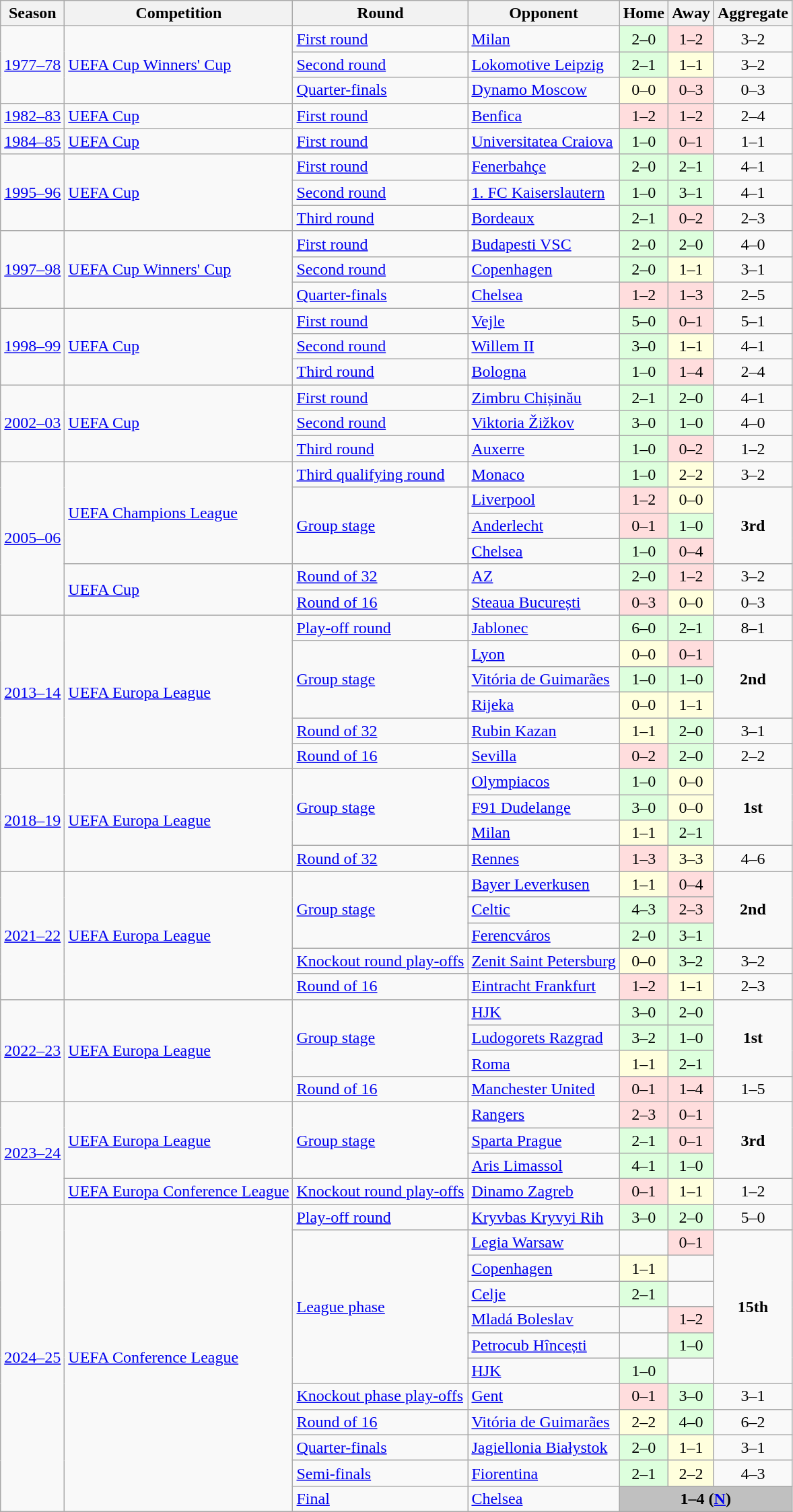<table class="wikitable" style="text-align:left">
<tr>
<th>Season</th>
<th>Competition</th>
<th>Round</th>
<th>Opponent</th>
<th>Home</th>
<th>Away</th>
<th>Aggregate</th>
</tr>
<tr>
<td rowspan="3"><a href='#'>1977–78</a></td>
<td rowspan="3"><a href='#'>UEFA Cup Winners' Cup</a></td>
<td><a href='#'>First round</a></td>
<td> <a href='#'>Milan</a></td>
<td style="text-align:center; background:#dfd;">2–0</td>
<td style="text-align:center; background:#fdd;">1–2</td>
<td style="text-align:center;">3–2</td>
</tr>
<tr>
<td><a href='#'>Second round</a></td>
<td> <a href='#'>Lokomotive Leipzig</a></td>
<td style="text-align:center; background:#dfd;">2–1</td>
<td style="text-align:center; background:#ffd;">1–1</td>
<td style="text-align:center;">3–2</td>
</tr>
<tr>
<td><a href='#'>Quarter-finals</a></td>
<td> <a href='#'>Dynamo Moscow</a></td>
<td style="text-align:center; background:#ffd;">0–0</td>
<td style="text-align:center; background:#fdd;">0–3</td>
<td style="text-align:center;">0–3</td>
</tr>
<tr>
<td><a href='#'>1982–83</a></td>
<td><a href='#'>UEFA Cup</a></td>
<td><a href='#'>First round</a></td>
<td> <a href='#'>Benfica</a></td>
<td style="text-align:center; background:#fdd;">1–2</td>
<td style="text-align:center; background:#fdd;">1–2</td>
<td style="text-align:center;">2–4</td>
</tr>
<tr>
<td><a href='#'>1984–85</a></td>
<td><a href='#'>UEFA Cup</a></td>
<td><a href='#'>First round</a></td>
<td> <a href='#'>Universitatea Craiova</a></td>
<td style="text-align:center; background:#dfd;">1–0</td>
<td style="text-align:center; background:#fdd;">0–1 </td>
<td style="text-align:center;">1–1 </td>
</tr>
<tr>
<td rowspan="3"><a href='#'>1995–96</a></td>
<td rowspan="3"><a href='#'>UEFA Cup</a></td>
<td><a href='#'>First round</a></td>
<td> <a href='#'>Fenerbahçe</a></td>
<td style="text-align:center; background:#dfd;">2–0</td>
<td style="text-align:center; background:#dfd;">2–1</td>
<td style="text-align:center;">4–1</td>
</tr>
<tr>
<td><a href='#'>Second round</a></td>
<td> <a href='#'>1. FC Kaiserslautern</a></td>
<td style="text-align:center; background:#dfd;">1–0</td>
<td style="text-align:center; background:#dfd;">3–1</td>
<td style="text-align:center;">4–1</td>
</tr>
<tr>
<td><a href='#'>Third round</a></td>
<td> <a href='#'>Bordeaux</a></td>
<td style="text-align:center; background:#dfd;">2–1</td>
<td style="text-align:center; background:#fdd;">0–2</td>
<td style="text-align:center;">2–3</td>
</tr>
<tr>
<td rowspan="3"><a href='#'>1997–98</a></td>
<td rowspan="3"><a href='#'>UEFA Cup Winners' Cup</a></td>
<td><a href='#'>First round</a></td>
<td> <a href='#'>Budapesti VSC</a></td>
<td style="text-align:center; background:#dfd;">2–0</td>
<td style="text-align:center; background:#dfd;">2–0</td>
<td style="text-align:center;">4–0</td>
</tr>
<tr>
<td><a href='#'>Second round</a></td>
<td> <a href='#'>Copenhagen</a></td>
<td style="text-align:center; background:#dfd;">2–0</td>
<td style="text-align:center; background:#ffd;">1–1</td>
<td style="text-align:center;">3–1</td>
</tr>
<tr>
<td><a href='#'>Quarter-finals</a></td>
<td> <a href='#'>Chelsea</a></td>
<td style="text-align:center; background:#fdd;">1–2</td>
<td style="text-align:center; background:#fdd;">1–3</td>
<td style="text-align:center;">2–5</td>
</tr>
<tr>
<td rowspan="3"><a href='#'>1998–99</a></td>
<td rowspan="3"><a href='#'>UEFA Cup</a></td>
<td><a href='#'>First round</a></td>
<td> <a href='#'>Vejle</a></td>
<td style="text-align:center; background:#dfd;">5–0</td>
<td style="text-align:center; background:#fdd;">0–1</td>
<td style="text-align:center;">5–1</td>
</tr>
<tr>
<td><a href='#'>Second round</a></td>
<td> <a href='#'>Willem II</a></td>
<td style="text-align:center; background:#dfd;">3–0</td>
<td style="text-align:center; background:#ffd;">1–1</td>
<td style="text-align:center;">4–1</td>
</tr>
<tr>
<td><a href='#'>Third round</a></td>
<td> <a href='#'>Bologna</a></td>
<td style="text-align:center; background:#dfd;">1–0</td>
<td style="text-align:center; background:#fdd;">1–4</td>
<td style="text-align:center;">2–4</td>
</tr>
<tr>
<td rowspan="3"><a href='#'>2002–03</a></td>
<td rowspan="3"><a href='#'>UEFA Cup</a></td>
<td><a href='#'>First round</a></td>
<td> <a href='#'>Zimbru Chișinău</a></td>
<td style="text-align:center; background:#dfd;">2–1</td>
<td style="text-align:center; background:#dfd;">2–0</td>
<td style="text-align:center;">4–1</td>
</tr>
<tr>
<td><a href='#'>Second round</a></td>
<td> <a href='#'>Viktoria Žižkov</a></td>
<td style="text-align:center; background:#dfd;">3–0</td>
<td style="text-align:center; background:#dfd;">1–0</td>
<td style="text-align:center;">4–0</td>
</tr>
<tr>
<td><a href='#'>Third round</a></td>
<td> <a href='#'>Auxerre</a></td>
<td style="text-align:center; background:#dfd;">1–0</td>
<td style="text-align:center; background:#fdd;">0–2</td>
<td style="text-align:center;">1–2</td>
</tr>
<tr>
<td rowspan="6"><a href='#'>2005–06</a></td>
<td rowspan="4"><a href='#'>UEFA Champions League</a></td>
<td><a href='#'>Third qualifying round</a></td>
<td> <a href='#'>Monaco</a></td>
<td style="text-align:center; background:#dfd;">1–0</td>
<td style="text-align:center; background:#ffd;">2–2</td>
<td style="text-align:center;">3–2</td>
</tr>
<tr>
<td rowspan=3><a href='#'>Group stage</a></td>
<td> <a href='#'>Liverpool</a></td>
<td style="text-align:center; background:#fdd;">1–2</td>
<td style="text-align:center; background:#ffd;">0–0</td>
<td style="text-align:center;" rowspan=3><strong>3rd</strong></td>
</tr>
<tr>
<td> <a href='#'>Anderlecht</a></td>
<td style="text-align:center; background:#fdd;">0–1</td>
<td style="text-align:center; background:#dfd;">1–0</td>
</tr>
<tr>
<td> <a href='#'>Chelsea</a></td>
<td style="text-align:center; background:#dfd;">1–0</td>
<td style="text-align:center; background:#fdd;">0–4</td>
</tr>
<tr>
<td rowspan="2"><a href='#'>UEFA Cup</a></td>
<td><a href='#'>Round of 32</a></td>
<td> <a href='#'>AZ</a></td>
<td style="text-align:center; background:#dfd;">2–0</td>
<td style="text-align:center; background:#fdd;">1–2 </td>
<td style="text-align:center;">3–2</td>
</tr>
<tr>
<td><a href='#'>Round of 16</a></td>
<td> <a href='#'>Steaua București</a></td>
<td style="text-align:center; background:#fdd;">0–3</td>
<td style="text-align:center; background:#ffd;">0–0</td>
<td style="text-align:center;">0–3</td>
</tr>
<tr>
<td rowspan="6"><a href='#'>2013–14</a></td>
<td rowspan="6"><a href='#'>UEFA Europa League</a></td>
<td><a href='#'>Play-off round</a></td>
<td> <a href='#'>Jablonec</a></td>
<td style="text-align:center; background:#dfd;">6–0</td>
<td style="text-align:center; background:#dfd;">2–1</td>
<td style="text-align:center;">8–1</td>
</tr>
<tr>
<td rowspan=3><a href='#'>Group stage</a></td>
<td> <a href='#'>Lyon</a></td>
<td style="text-align:center; background:#ffd;">0–0</td>
<td style="text-align:center; background:#fdd;">0–1</td>
<td style="text-align:center;" rowspan=3><strong>2nd</strong></td>
</tr>
<tr>
<td> <a href='#'>Vitória de Guimarães</a></td>
<td style="text-align:center; background:#dfd;">1–0</td>
<td style="text-align:center; background:#dfd;">1–0</td>
</tr>
<tr>
<td> <a href='#'>Rijeka</a></td>
<td style="text-align:center; background:#ffd;">0–0</td>
<td style="text-align:center; background:#ffd;">1–1</td>
</tr>
<tr>
<td><a href='#'>Round of 32</a></td>
<td> <a href='#'>Rubin Kazan</a></td>
<td style="text-align:center; background:#ffd;">1–1</td>
<td style="text-align:center; background:#dfd;">2–0</td>
<td style="text-align:center;">3–1</td>
</tr>
<tr>
<td><a href='#'>Round of 16</a></td>
<td> <a href='#'>Sevilla</a></td>
<td style="text-align:center; background:#fdd;">0–2</td>
<td style="text-align:center; background:#dfd;">2–0 </td>
<td style="text-align:center;">2–2 </td>
</tr>
<tr>
<td rowspan="4"><a href='#'>2018–19</a></td>
<td rowspan="4"><a href='#'>UEFA Europa League</a></td>
<td rowspan="3"><a href='#'>Group stage</a></td>
<td> <a href='#'>Olympiacos</a></td>
<td style="text-align:center; background:#dfd;">1–0</td>
<td style="text-align:center; background:#ffd;">0–0</td>
<td style="text-align:center;" rowspan="3"><strong>1st</strong></td>
</tr>
<tr>
<td> <a href='#'>F91 Dudelange</a></td>
<td style="text-align:center; background:#dfd;">3–0</td>
<td style="text-align:center; background:#ffd;">0–0</td>
</tr>
<tr>
<td> <a href='#'>Milan</a></td>
<td style="text-align:center; background:#ffd;">1–1</td>
<td style="text-align:center; background:#dfd;">2–1</td>
</tr>
<tr>
<td><a href='#'>Round of 32</a></td>
<td> <a href='#'>Rennes</a></td>
<td style="text-align:center; background:#fdd;">1–3</td>
<td style="text-align:center; background:#ffd;">3–3</td>
<td style="text-align:center;">4–6</td>
</tr>
<tr>
<td rowspan="5"><a href='#'>2021–22</a></td>
<td rowspan="5"><a href='#'>UEFA Europa League</a></td>
<td rowspan="3"><a href='#'>Group stage</a></td>
<td> <a href='#'>Bayer Leverkusen</a></td>
<td style="text-align:center; background:#ffd;">1–1</td>
<td style="text-align:center; background:#fdd;">0–4</td>
<td style="text-align:center;" rowspan="3"><strong>2nd</strong></td>
</tr>
<tr>
<td> <a href='#'>Celtic</a></td>
<td style="text-align:center; background:#dfd;">4–3</td>
<td style="text-align:center; background:#fdd;">2–3</td>
</tr>
<tr>
<td> <a href='#'>Ferencváros</a></td>
<td style="text-align:center; background:#dfd;">2–0</td>
<td style="text-align:center; background:#dfd;">3–1</td>
</tr>
<tr>
<td><a href='#'>Knockout round play-offs</a></td>
<td> <a href='#'>Zenit Saint Petersburg</a></td>
<td style="text-align:center; background:#ffd;">0–0</td>
<td style="text-align:center; background:#dfd;">3–2</td>
<td style="text-align:center;">3–2</td>
</tr>
<tr>
<td><a href='#'>Round of 16</a></td>
<td> <a href='#'>Eintracht Frankfurt</a></td>
<td style="text-align:center; background:#fdd;">1–2</td>
<td style="text-align:center; background:#ffd;">1–1 </td>
<td style="text-align:center;">2–3</td>
</tr>
<tr>
<td rowspan="4"><a href='#'>2022–23</a></td>
<td rowspan="4"><a href='#'>UEFA Europa League</a></td>
<td rowspan="3"><a href='#'>Group stage</a></td>
<td> <a href='#'>HJK</a></td>
<td style="text-align:center; background:#dfd;">3–0</td>
<td style="text-align:center; background:#dfd;">2–0</td>
<td style="text-align:center;" rowspan="3"><strong>1st</strong></td>
</tr>
<tr>
<td> <a href='#'>Ludogorets Razgrad</a></td>
<td style="text-align:center; background:#dfd;">3–2</td>
<td style="text-align:center; background:#dfd;">1–0</td>
</tr>
<tr>
<td> <a href='#'>Roma</a></td>
<td style="text-align:center; background:#ffd;">1–1</td>
<td style="text-align:center; background:#dfd;">2–1</td>
</tr>
<tr>
<td><a href='#'>Round of 16</a></td>
<td> <a href='#'>Manchester United</a></td>
<td style="text-align:center; background:#fdd;">0–1</td>
<td style="text-align:center; background:#fdd;">1–4</td>
<td style="text-align:center;">1–5</td>
</tr>
<tr>
<td rowspan="4"><a href='#'>2023–24</a></td>
<td rowspan="3"><a href='#'>UEFA Europa League</a></td>
<td rowspan="3"><a href='#'>Group stage</a></td>
<td> <a href='#'>Rangers</a></td>
<td style="text-align:center; background:#fdd;">2–3</td>
<td style="text-align:center; background:#fdd;">0–1</td>
<td style="text-align:center;" rowspan="3"><strong>3rd</strong></td>
</tr>
<tr>
<td> <a href='#'>Sparta Prague</a></td>
<td style="text-align:center; background:#dfd;">2–1</td>
<td style="text-align:center; background:#fdd;">0–1</td>
</tr>
<tr>
<td> <a href='#'>Aris Limassol</a></td>
<td style="text-align:center; background:#dfd;">4–1</td>
<td style="text-align:center; background:#dfd;">1–0</td>
</tr>
<tr>
<td><a href='#'>UEFA Europa Conference League</a></td>
<td><a href='#'>Knockout round play-offs</a></td>
<td> <a href='#'>Dinamo Zagreb</a></td>
<td style="text-align:center; background:#fdd;">0–1</td>
<td style="text-align:center; background:#ffd;">1–1</td>
<td style="text-align:center;">1–2</td>
</tr>
<tr>
<td rowspan="12"><a href='#'>2024–25</a></td>
<td rowspan="12"><a href='#'>UEFA Conference League</a></td>
<td><a href='#'>Play-off round</a></td>
<td> <a href='#'>Kryvbas Kryvyi Rih</a></td>
<td style="text-align:center; background:#dfd;">3–0</td>
<td style="text-align:center; background:#dfd;">2–0</td>
<td style="text-align:center;">5–0</td>
</tr>
<tr>
<td rowspan="6"><a href='#'>League phase</a></td>
<td> <a href='#'>Legia Warsaw</a></td>
<td></td>
<td style="text-align:center; background:#fdd;">0–1</td>
<td rowspan="6" style="text-align:center;"><strong>15th</strong></td>
</tr>
<tr>
<td> <a href='#'>Copenhagen</a></td>
<td style="text-align:center; background:#ffd;">1–1</td>
<td></td>
</tr>
<tr>
<td> <a href='#'>Celje</a></td>
<td style="text-align:center; background:#dfd;">2–1</td>
<td></td>
</tr>
<tr>
<td> <a href='#'>Mladá Boleslav</a></td>
<td></td>
<td style="text-align:center; background:#fdd;">1–2</td>
</tr>
<tr>
<td> <a href='#'>Petrocub Hîncești</a></td>
<td></td>
<td style="text-align:center; background:#dfd;">1–0</td>
</tr>
<tr>
<td> <a href='#'>HJK</a></td>
<td style="text-align:center; background:#dfd;">1–0</td>
<td></td>
</tr>
<tr>
<td><a href='#'>Knockout phase play-offs</a></td>
<td align="left"> <a href='#'>Gent</a></td>
<td style="text-align:center; background:#fdd;">0–1</td>
<td style="text-align:center; background:#dfd;">3–0</td>
<td style="text-align:center;">3–1</td>
</tr>
<tr>
<td><a href='#'>Round of 16</a></td>
<td align="left"> <a href='#'>Vitória de Guimarães</a></td>
<td style="text-align:center; background:#ffd;">2–2</td>
<td style="text-align:center; background:#dfd;">4–0</td>
<td style="text-align:center;">6–2</td>
</tr>
<tr>
<td><a href='#'>Quarter-finals</a></td>
<td align="left"> <a href='#'>Jagiellonia Białystok</a></td>
<td style="text-align:center; background:#dfd;">2–0</td>
<td style="text-align:center; background:#ffd;">1–1</td>
<td style="text-align:center;">3–1</td>
</tr>
<tr>
<td><a href='#'>Semi-finals</a></td>
<td align="left"> <a href='#'>Fiorentina</a></td>
<td style="text-align:center; background:#dfd;">2–1</td>
<td style="text-align:center; background:#ffd;">2–2 </td>
<td style="text-align:center;">4–3</td>
</tr>
<tr>
<td><a href='#'>Final</a></td>
<td align="left"> <a href='#'>Chelsea</a></td>
<td colspan="3" style="text-align:center; background:silver"><strong>1–4 (<a href='#'>N</a>)</strong></td>
</tr>
</table>
